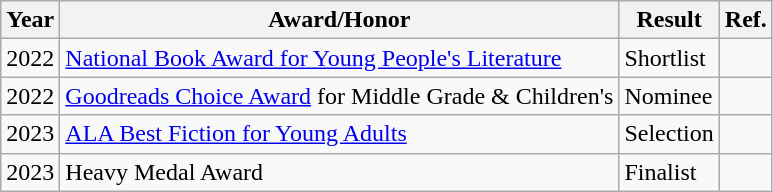<table class="wikitable sortable mw-collapsible">
<tr>
<th>Year</th>
<th>Award/Honor</th>
<th>Result</th>
<th>Ref.</th>
</tr>
<tr>
<td>2022</td>
<td><a href='#'>National Book Award for Young People's Literature</a></td>
<td>Shortlist</td>
<td></td>
</tr>
<tr>
<td>2022</td>
<td><a href='#'>Goodreads Choice Award</a> for Middle Grade & Children's</td>
<td>Nominee</td>
<td></td>
</tr>
<tr>
<td>2023</td>
<td><a href='#'>ALA Best Fiction for Young Adults</a></td>
<td>Selection</td>
<td></td>
</tr>
<tr>
<td>2023</td>
<td>Heavy Medal Award</td>
<td>Finalist</td>
<td></td>
</tr>
</table>
